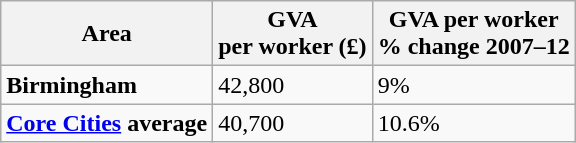<table class="wikitable">
<tr>
<th><strong>Area</strong></th>
<th><strong>GVA <br>per worker (£)</strong></th>
<th><strong>GVA per worker <br>% change 2007–12</strong></th>
</tr>
<tr>
<td><strong>Birmingham</strong></td>
<td>42,800</td>
<td>9%</td>
</tr>
<tr>
<td><strong><a href='#'>Core Cities</a> average</strong></td>
<td>40,700</td>
<td>10.6%</td>
</tr>
</table>
